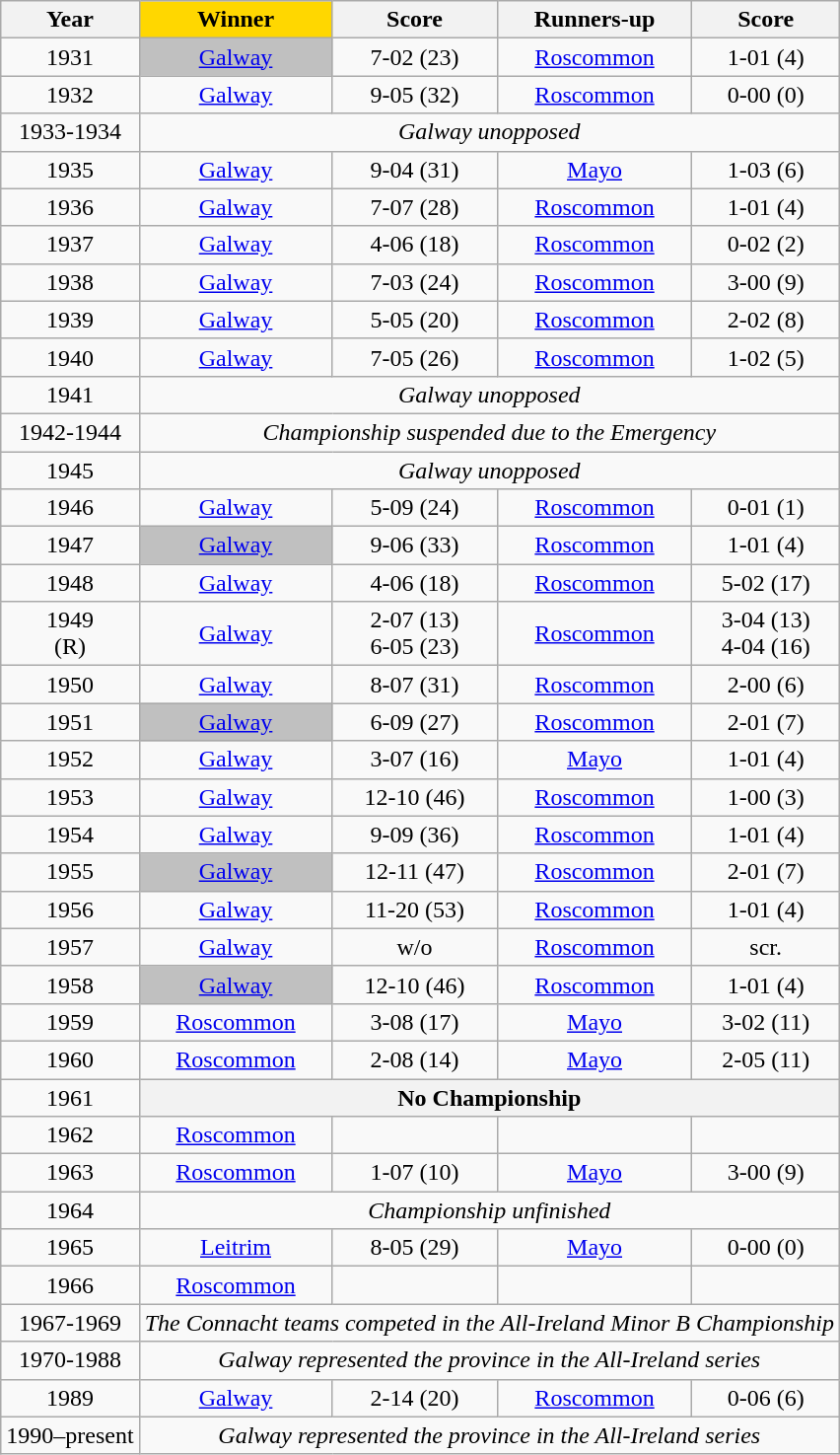<table class="wikitable" style="text-align:center;">
<tr>
<th>Year</th>
<th style="background:gold;">Winner</th>
<th>Score</th>
<th>Runners-up</th>
<th>Score</th>
</tr>
<tr>
<td>1931</td>
<td style="background-color:#C0C0C0"><a href='#'>Galway</a></td>
<td>7-02 (23)</td>
<td><a href='#'>Roscommon</a></td>
<td>1-01 (4)</td>
</tr>
<tr>
<td>1932</td>
<td><a href='#'>Galway</a></td>
<td>9-05 (32)</td>
<td><a href='#'>Roscommon</a></td>
<td>0-00 (0)</td>
</tr>
<tr>
<td>1933-1934</td>
<td colspan=4><em>Galway unopposed</em></td>
</tr>
<tr>
<td>1935</td>
<td><a href='#'>Galway</a></td>
<td>9-04 (31)</td>
<td><a href='#'>Mayo</a></td>
<td>1-03 (6)</td>
</tr>
<tr>
<td>1936</td>
<td><a href='#'>Galway</a></td>
<td>7-07 (28)</td>
<td><a href='#'>Roscommon</a></td>
<td>1-01 (4)</td>
</tr>
<tr>
<td>1937</td>
<td><a href='#'>Galway</a></td>
<td>4-06 (18)</td>
<td><a href='#'>Roscommon</a></td>
<td>0-02 (2)</td>
</tr>
<tr>
<td>1938</td>
<td><a href='#'>Galway</a></td>
<td>7-03 (24)</td>
<td><a href='#'>Roscommon</a></td>
<td>3-00 (9)</td>
</tr>
<tr>
<td>1939</td>
<td><a href='#'>Galway</a></td>
<td>5-05 (20)</td>
<td><a href='#'>Roscommon</a></td>
<td>2-02 (8)</td>
</tr>
<tr>
<td>1940</td>
<td><a href='#'>Galway</a></td>
<td>7-05 (26)</td>
<td><a href='#'>Roscommon</a></td>
<td>1-02 (5)</td>
</tr>
<tr>
<td>1941</td>
<td colspan=4><em>Galway unopposed</em></td>
</tr>
<tr>
<td>1942-1944</td>
<td colspan=4><em>Championship suspended due to the Emergency</em></td>
</tr>
<tr>
<td>1945</td>
<td colspan=4><em>Galway unopposed</em></td>
</tr>
<tr>
<td>1946</td>
<td><a href='#'>Galway</a></td>
<td>5-09 (24)</td>
<td><a href='#'>Roscommon</a></td>
<td>0-01 (1)</td>
</tr>
<tr>
<td>1947</td>
<td style="background-color:#C0C0C0"><a href='#'>Galway</a></td>
<td>9-06 (33)</td>
<td><a href='#'>Roscommon</a></td>
<td>1-01 (4)</td>
</tr>
<tr>
<td>1948</td>
<td><a href='#'>Galway</a></td>
<td>4-06 (18)</td>
<td><a href='#'>Roscommon</a></td>
<td>5-02 (17)</td>
</tr>
<tr>
<td>1949<br>(R)</td>
<td><a href='#'>Galway</a></td>
<td>2-07 (13)<br>6-05 (23)</td>
<td><a href='#'>Roscommon</a></td>
<td>3-04 (13)<br>4-04 (16)</td>
</tr>
<tr>
<td>1950</td>
<td><a href='#'>Galway</a></td>
<td>8-07 (31)</td>
<td><a href='#'>Roscommon</a></td>
<td>2-00 (6)</td>
</tr>
<tr>
<td>1951</td>
<td style="background-color:#C0C0C0"><a href='#'>Galway</a></td>
<td>6-09 (27)</td>
<td><a href='#'>Roscommon</a></td>
<td>2-01 (7)</td>
</tr>
<tr>
<td>1952</td>
<td><a href='#'>Galway</a></td>
<td>3-07 (16)</td>
<td><a href='#'>Mayo</a></td>
<td>1-01 (4)</td>
</tr>
<tr>
<td>1953</td>
<td><a href='#'>Galway</a></td>
<td>12-10 (46)</td>
<td><a href='#'>Roscommon</a></td>
<td>1-00 (3)</td>
</tr>
<tr>
<td>1954</td>
<td><a href='#'>Galway</a></td>
<td>9-09 (36)</td>
<td><a href='#'>Roscommon</a></td>
<td>1-01 (4)</td>
</tr>
<tr>
<td>1955</td>
<td style="background-color:#C0C0C0"><a href='#'>Galway</a></td>
<td>12-11 (47)</td>
<td><a href='#'>Roscommon</a></td>
<td>2-01 (7)</td>
</tr>
<tr>
<td>1956</td>
<td><a href='#'>Galway</a></td>
<td>11-20 (53)</td>
<td><a href='#'>Roscommon</a></td>
<td>1-01 (4)</td>
</tr>
<tr>
<td>1957</td>
<td><a href='#'>Galway</a></td>
<td>w/o</td>
<td><a href='#'>Roscommon</a></td>
<td>scr.</td>
</tr>
<tr>
<td>1958</td>
<td style="background-color:#C0C0C0"><a href='#'>Galway</a></td>
<td>12-10 (46)</td>
<td><a href='#'>Roscommon</a></td>
<td>1-01 (4)</td>
</tr>
<tr>
<td>1959</td>
<td><a href='#'>Roscommon</a></td>
<td>3-08 (17)</td>
<td><a href='#'>Mayo</a></td>
<td>3-02 (11)</td>
</tr>
<tr>
<td>1960</td>
<td><a href='#'>Roscommon</a></td>
<td>2-08 (14)</td>
<td><a href='#'>Mayo</a></td>
<td>2-05 (11)</td>
</tr>
<tr>
<td>1961</td>
<th colspan=4 align=center>No Championship</th>
</tr>
<tr>
<td>1962</td>
<td><a href='#'>Roscommon</a></td>
<td></td>
<td></td>
<td></td>
</tr>
<tr>
<td>1963</td>
<td><a href='#'>Roscommon</a></td>
<td>1-07 (10)</td>
<td><a href='#'>Mayo</a></td>
<td>3-00 (9)</td>
</tr>
<tr>
<td>1964</td>
<td colspan=4><em>Championship unfinished</em></td>
</tr>
<tr>
<td>1965</td>
<td><a href='#'>Leitrim</a></td>
<td>8-05 (29)</td>
<td><a href='#'>Mayo</a></td>
<td>0-00 (0)</td>
</tr>
<tr>
<td>1966</td>
<td><a href='#'>Roscommon</a></td>
<td></td>
<td></td>
<td></td>
</tr>
<tr>
<td>1967-1969</td>
<td colspan=4><em>The Connacht teams competed in the All-Ireland Minor B Championship</em></td>
</tr>
<tr>
<td>1970-1988</td>
<td colspan=4><em>Galway represented the province in the All-Ireland series</em></td>
</tr>
<tr>
<td>1989</td>
<td><a href='#'>Galway</a></td>
<td>2-14 (20)</td>
<td><a href='#'>Roscommon</a></td>
<td>0-06 (6)</td>
</tr>
<tr>
<td>1990–present</td>
<td colspan=4><em>Galway represented the province in the All-Ireland series</em></td>
</tr>
</table>
